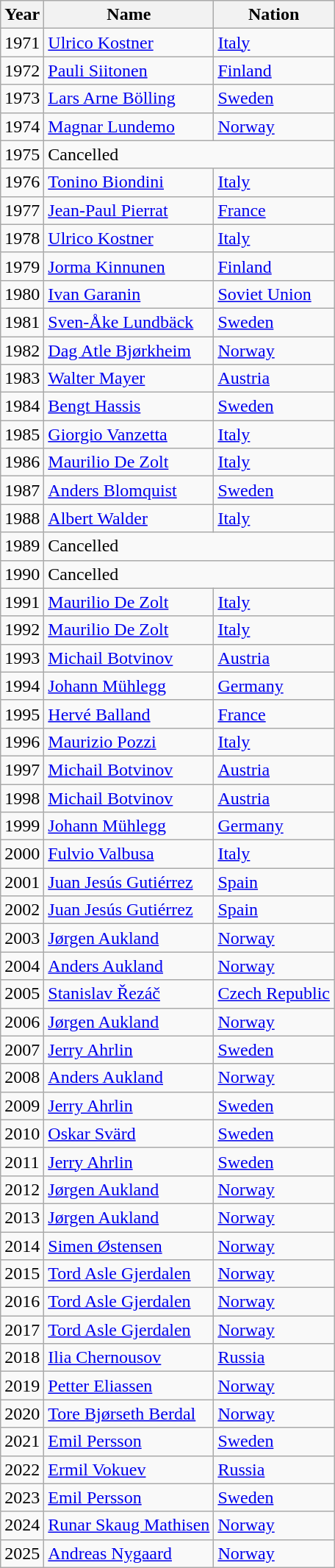<table class="wikitable sortable">
<tr>
<th>Year</th>
<th>Name</th>
<th>Nation</th>
</tr>
<tr>
<td>1971</td>
<td><a href='#'>Ulrico Kostner</a></td>
<td> <a href='#'>Italy</a></td>
</tr>
<tr>
<td>1972</td>
<td><a href='#'>Pauli Siitonen</a></td>
<td> <a href='#'>Finland</a></td>
</tr>
<tr>
<td>1973</td>
<td><a href='#'>Lars Arne Bölling</a></td>
<td> <a href='#'>Sweden</a></td>
</tr>
<tr>
<td>1974</td>
<td><a href='#'>Magnar Lundemo</a></td>
<td> <a href='#'>Norway</a></td>
</tr>
<tr>
<td>1975</td>
<td colspan=3>Cancelled</td>
</tr>
<tr>
<td>1976</td>
<td><a href='#'>Tonino Biondini</a></td>
<td> <a href='#'>Italy</a></td>
</tr>
<tr>
<td>1977</td>
<td><a href='#'>Jean-Paul Pierrat</a></td>
<td> <a href='#'>France</a></td>
</tr>
<tr>
<td>1978</td>
<td><a href='#'>Ulrico Kostner</a></td>
<td> <a href='#'>Italy</a></td>
</tr>
<tr>
<td>1979</td>
<td><a href='#'>Jorma Kinnunen</a></td>
<td> <a href='#'>Finland</a></td>
</tr>
<tr>
<td>1980</td>
<td><a href='#'>Ivan Garanin</a></td>
<td> <a href='#'>Soviet Union</a></td>
</tr>
<tr>
<td>1981</td>
<td><a href='#'>Sven-Åke Lundbäck</a></td>
<td> <a href='#'>Sweden</a></td>
</tr>
<tr 0>
<td>1982</td>
<td><a href='#'>Dag Atle Bjørkheim</a></td>
<td> <a href='#'>Norway</a></td>
</tr>
<tr>
<td>1983</td>
<td><a href='#'>Walter Mayer</a></td>
<td> <a href='#'>Austria</a></td>
</tr>
<tr>
<td>1984</td>
<td><a href='#'>Bengt Hassis</a></td>
<td> <a href='#'>Sweden</a></td>
</tr>
<tr>
<td>1985</td>
<td><a href='#'>Giorgio Vanzetta</a></td>
<td> <a href='#'>Italy</a></td>
</tr>
<tr>
<td>1986</td>
<td><a href='#'>Maurilio De Zolt</a></td>
<td> <a href='#'>Italy</a></td>
</tr>
<tr>
<td>1987</td>
<td><a href='#'>Anders Blomquist</a></td>
<td> <a href='#'>Sweden</a></td>
</tr>
<tr>
<td valign=top>1988</td>
<td><a href='#'>Albert Walder</a></td>
<td> <a href='#'>Italy</a></td>
</tr>
<tr>
<td>1989</td>
<td colspan=3>Cancelled</td>
</tr>
<tr>
<td>1990</td>
<td colspan=3>Cancelled</td>
</tr>
<tr>
<td>1991</td>
<td><a href='#'>Maurilio De Zolt</a></td>
<td> <a href='#'>Italy</a></td>
</tr>
<tr>
<td>1992</td>
<td><a href='#'>Maurilio De Zolt</a></td>
<td> <a href='#'>Italy</a></td>
</tr>
<tr>
<td>1993</td>
<td><a href='#'>Michail Botvinov</a></td>
<td> <a href='#'>Austria</a></td>
</tr>
<tr>
<td>1994</td>
<td><a href='#'>Johann Mühlegg</a></td>
<td> <a href='#'>Germany</a></td>
</tr>
<tr>
<td>1995</td>
<td><a href='#'>Hervé Balland</a></td>
<td> <a href='#'>France</a></td>
</tr>
<tr>
<td>1996</td>
<td><a href='#'>Maurizio Pozzi</a></td>
<td> <a href='#'>Italy</a></td>
</tr>
<tr>
<td>1997</td>
<td><a href='#'>Michail Botvinov</a></td>
<td> <a href='#'>Austria</a></td>
</tr>
<tr>
<td>1998</td>
<td><a href='#'>Michail Botvinov</a></td>
<td> <a href='#'>Austria</a></td>
</tr>
<tr>
<td>1999</td>
<td><a href='#'>Johann Mühlegg</a></td>
<td> <a href='#'>Germany</a></td>
</tr>
<tr>
<td>2000</td>
<td><a href='#'>Fulvio Valbusa</a></td>
<td> <a href='#'>Italy</a></td>
</tr>
<tr>
<td>2001</td>
<td><a href='#'>Juan Jesús Gutiérrez</a></td>
<td> <a href='#'>Spain</a></td>
</tr>
<tr>
<td>2002</td>
<td><a href='#'>Juan Jesús Gutiérrez</a></td>
<td> <a href='#'>Spain</a></td>
</tr>
<tr>
<td>2003</td>
<td><a href='#'>Jørgen Aukland</a></td>
<td> <a href='#'>Norway</a></td>
</tr>
<tr>
<td>2004</td>
<td><a href='#'>Anders Aukland</a></td>
<td> <a href='#'>Norway</a></td>
</tr>
<tr>
<td>2005</td>
<td><a href='#'>Stanislav Řezáč</a></td>
<td> <a href='#'>Czech Republic</a></td>
</tr>
<tr>
<td>2006</td>
<td><a href='#'>Jørgen Aukland</a></td>
<td> <a href='#'>Norway</a></td>
</tr>
<tr>
<td>2007</td>
<td><a href='#'>Jerry Ahrlin</a></td>
<td> <a href='#'>Sweden</a></td>
</tr>
<tr>
<td>2008</td>
<td><a href='#'>Anders Aukland</a></td>
<td> <a href='#'>Norway</a></td>
</tr>
<tr>
<td>2009</td>
<td><a href='#'>Jerry Ahrlin</a></td>
<td> <a href='#'>Sweden</a></td>
</tr>
<tr>
<td>2010</td>
<td><a href='#'>Oskar Svärd</a></td>
<td> <a href='#'>Sweden</a></td>
</tr>
<tr>
<td>2011</td>
<td><a href='#'>Jerry Ahrlin</a></td>
<td> <a href='#'>Sweden</a></td>
</tr>
<tr>
<td>2012</td>
<td><a href='#'>Jørgen Aukland</a></td>
<td> <a href='#'>Norway</a></td>
</tr>
<tr>
<td>2013</td>
<td><a href='#'>Jørgen Aukland</a></td>
<td> <a href='#'>Norway</a></td>
</tr>
<tr>
<td>2014</td>
<td><a href='#'>Simen Østensen</a></td>
<td> <a href='#'>Norway</a></td>
</tr>
<tr>
<td>2015</td>
<td><a href='#'>Tord Asle Gjerdalen</a></td>
<td> <a href='#'>Norway</a></td>
</tr>
<tr>
<td>2016</td>
<td><a href='#'>Tord Asle Gjerdalen</a></td>
<td> <a href='#'>Norway</a></td>
</tr>
<tr>
<td>2017</td>
<td><a href='#'>Tord Asle Gjerdalen</a></td>
<td> <a href='#'>Norway</a></td>
</tr>
<tr>
<td>2018</td>
<td><a href='#'>Ilia Chernousov</a></td>
<td> <a href='#'>Russia</a></td>
</tr>
<tr>
<td>2019</td>
<td><a href='#'>Petter Eliassen</a></td>
<td> <a href='#'>Norway</a></td>
</tr>
<tr>
<td>2020</td>
<td><a href='#'>Tore Bjørseth Berdal</a></td>
<td> <a href='#'>Norway</a></td>
</tr>
<tr>
<td>2021</td>
<td><a href='#'>Emil Persson</a></td>
<td> <a href='#'>Sweden</a></td>
</tr>
<tr>
<td>2022</td>
<td><a href='#'>Ermil Vokuev</a></td>
<td> <a href='#'>Russia</a></td>
</tr>
<tr>
<td>2023</td>
<td><a href='#'>Emil Persson</a></td>
<td> <a href='#'>Sweden</a></td>
</tr>
<tr>
<td>2024</td>
<td><a href='#'>Runar Skaug Mathisen</a></td>
<td> <a href='#'>Norway</a></td>
</tr>
<tr>
<td>2025</td>
<td><a href='#'>Andreas Nygaard</a></td>
<td> <a href='#'>Norway</a></td>
</tr>
</table>
